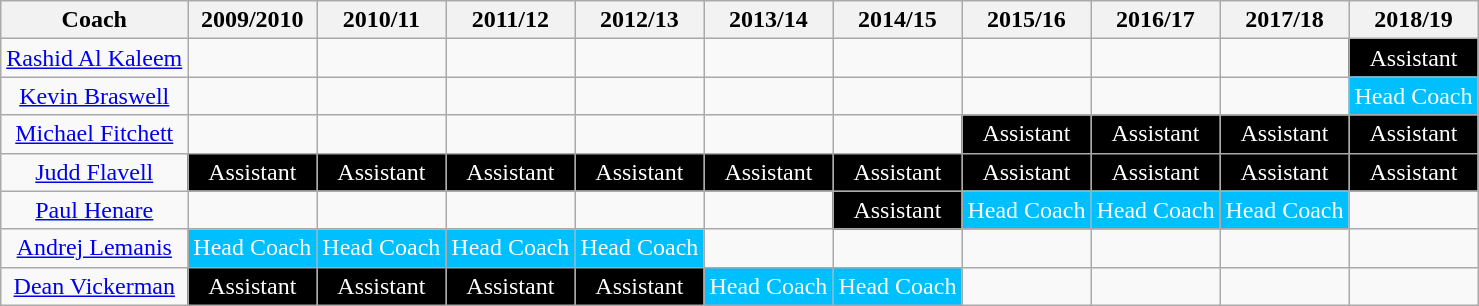<table class="wikitable sortable" style="text-align: center;">
<tr>
<th>Coach</th>
<th>2009/2010</th>
<th>2010/11</th>
<th>2011/12</th>
<th>2012/13</th>
<th>2013/14</th>
<th>2014/15</th>
<th>2015/16</th>
<th>2016/17</th>
<th>2017/18</th>
<th>2018/19</th>
</tr>
<tr>
<td data-sort-value="Al Kaleem, Rashid"><a href='#'>Rashid Al Kaleem</a></td>
<td></td>
<td></td>
<td></td>
<td></td>
<td></td>
<td></td>
<td></td>
<td></td>
<td></td>
<td style="background: #000000; color: white">Assistant</td>
</tr>
<tr>
<td data-sort-value="Braswell, Kevin"><a href='#'>Kevin Braswell</a></td>
<td></td>
<td></td>
<td></td>
<td></td>
<td></td>
<td></td>
<td></td>
<td></td>
<td></td>
<td style="background: #00BFFF; color: white">Head Coach</td>
</tr>
<tr>
<td data-sort-value="Fitchett, Michael"><a href='#'>Michael Fitchett</a></td>
<td></td>
<td></td>
<td></td>
<td></td>
<td></td>
<td></td>
<td style="background: #000000; color: white">Assistant</td>
<td style="background: #000000; color: white">Assistant</td>
<td style="background: #000000; color: white">Assistant</td>
<td style="background: #000000; color: white">Assistant</td>
</tr>
<tr>
<td data-sort-value="Flavell, Judd"><a href='#'>Judd Flavell</a></td>
<td style="background: #000000; color: white">Assistant</td>
<td style="background: #000000; color: white">Assistant</td>
<td style="background: #000000; color: white">Assistant</td>
<td style="background: #000000; color: white">Assistant</td>
<td style="background: #000000; color: white">Assistant</td>
<td style="background: #000000; color: white">Assistant</td>
<td style="background: #000000; color: white">Assistant</td>
<td style="background: #000000; color: white">Assistant</td>
<td style="background: #000000; color: white">Assistant</td>
<td style="background: #000000; color: white">Assistant</td>
</tr>
<tr>
<td data-sort-value="Henare, Paul"><a href='#'>Paul Henare</a></td>
<td></td>
<td></td>
<td></td>
<td></td>
<td></td>
<td style="background: #000000; color: white">Assistant</td>
<td style="background: #00BFFF; color: white">Head Coach</td>
<td style="background: #00BFFF; color: white">Head Coach</td>
<td style="background: #00BFFF; color: white">Head Coach</td>
<td></td>
</tr>
<tr>
<td data-sort-value="Lemanis, Andrej"><a href='#'>Andrej Lemanis</a></td>
<td style="background: #00BFFF; color: white">Head Coach</td>
<td style="background: #00BFFF; color: white">Head Coach</td>
<td style="background: #00BFFF; color: white">Head Coach</td>
<td style="background: #00BFFF; color: white">Head Coach</td>
<td></td>
<td></td>
<td></td>
<td></td>
<td></td>
<td></td>
</tr>
<tr>
<td data-sort-value="Vickerman, Dean"><a href='#'>Dean Vickerman</a></td>
<td style="background: #000000; color: white">Assistant</td>
<td style="background: #000000; color: white">Assistant</td>
<td style="background: #000000; color: white">Assistant</td>
<td style="background: #000000; color: white">Assistant</td>
<td style="background: #00BFFF; color: white">Head Coach</td>
<td style="background: #00BFFF; color: white">Head Coach</td>
<td></td>
<td></td>
<td></td>
<td></td>
</tr>
</table>
